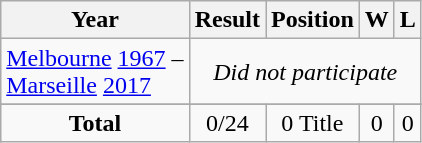<table class="wikitable" style="text-align: left;">
<tr>
<th>Year</th>
<th>Result</th>
<th>Position</th>
<th>W</th>
<th>L</th>
</tr>
<tr>
<td> <a href='#'>Melbourne</a> <a href='#'>1967</a> –<br> <a href='#'>Marseille</a> <a href='#'>2017</a></td>
<td colspan="4" align="center"><em>Did not participate</em></td>
</tr>
<tr>
</tr>
<tr align=center>
<td><strong>Total</strong></td>
<td>0/24</td>
<td>0 Title</td>
<td>0</td>
<td>0</td>
</tr>
</table>
